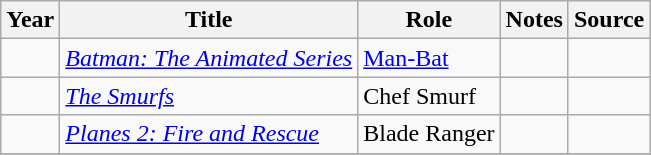<table class="wikitable sortable plainrowheaders">
<tr>
<th>Year</th>
<th>Title</th>
<th>Role</th>
<th class="unsortable">Notes</th>
<th class="unsortable">Source</th>
</tr>
<tr>
<td></td>
<td><em><a href='#'>Batman: The Animated Series</a></em></td>
<td><a href='#'>Man-Bat</a></td>
<td></td>
<td></td>
</tr>
<tr>
<td></td>
<td><em><a href='#'>The Smurfs</a></em></td>
<td>Chef Smurf</td>
<td></td>
<td></td>
</tr>
<tr>
<td></td>
<td><em><a href='#'>Planes 2: Fire and Rescue</a></em></td>
<td>Blade Ranger</td>
<td></td>
<td></td>
</tr>
<tr>
</tr>
</table>
